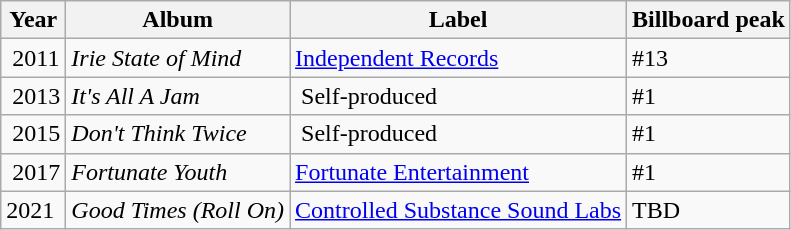<table class="wikitable">
<tr>
<th>Year</th>
<th>Album</th>
<th>Label</th>
<th>Billboard peak</th>
</tr>
<tr>
<td> 2011</td>
<td><em>Irie State of Mind</em></td>
<td><a href='#'>Independent Records</a></td>
<td>#13</td>
</tr>
<tr>
<td> 2013</td>
<td><em>It's All A Jam</em></td>
<td> Self-produced</td>
<td>#1</td>
</tr>
<tr>
<td> 2015</td>
<td><em>Don't Think Twice</em></td>
<td> Self-produced</td>
<td>#1</td>
</tr>
<tr>
<td> 2017</td>
<td><em>Fortunate Youth</em></td>
<td><a href='#'>Fortunate Entertainment</a></td>
<td>#1</td>
</tr>
<tr>
<td>2021</td>
<td><em>Good Times (Roll On)</em></td>
<td><a href='#'>Controlled Substance Sound Labs</a></td>
<td>TBD</td>
</tr>
</table>
